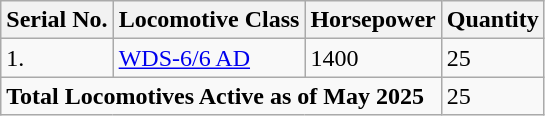<table class="wikitable">
<tr>
<th>Serial No.</th>
<th>Locomotive Class</th>
<th>Horsepower</th>
<th>Quantity</th>
</tr>
<tr>
<td>1.</td>
<td><a href='#'>WDS-6/6 AD</a></td>
<td>1400</td>
<td>25</td>
</tr>
<tr>
<td colspan="3"><strong>Total Locomotives Active as of May 2025</strong></td>
<td>25</td>
</tr>
</table>
